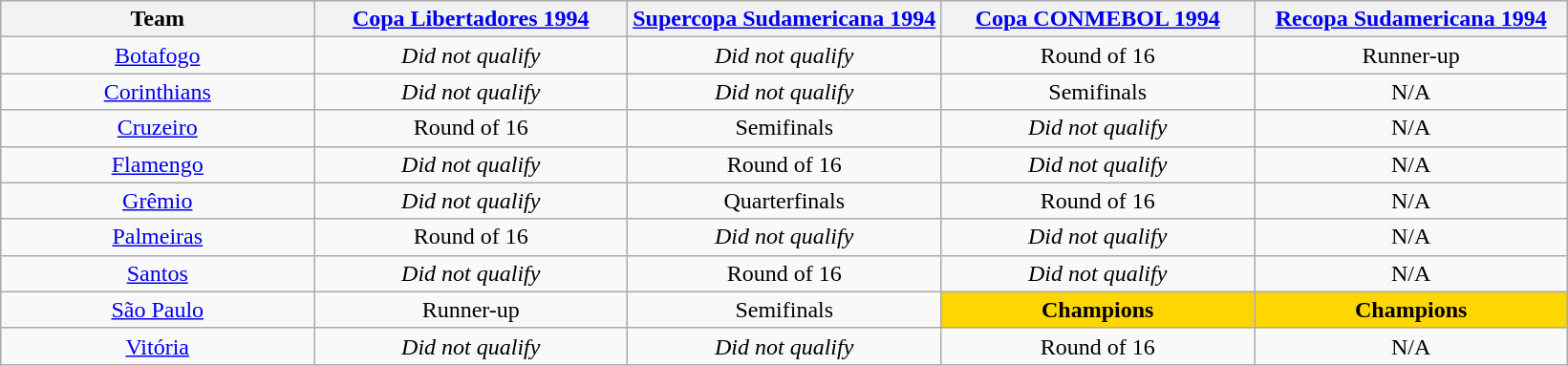<table class="wikitable">
<tr>
<th width= 20%>Team</th>
<th width= 20%><a href='#'>Copa Libertadores 1994</a></th>
<th width= 20%><a href='#'>Supercopa Sudamericana 1994</a></th>
<th width= 20%><a href='#'>Copa CONMEBOL 1994</a></th>
<th width= 20%><a href='#'>Recopa Sudamericana 1994</a></th>
</tr>
<tr align="center">
<td><a href='#'>Botafogo</a></td>
<td><em>Did not qualify</em></td>
<td><em>Did not qualify</em></td>
<td>Round of 16</td>
<td>Runner-up</td>
</tr>
<tr align="center">
<td><a href='#'>Corinthians</a></td>
<td><em>Did not qualify</em></td>
<td><em>Did not qualify</em></td>
<td>Semifinals</td>
<td>N/A</td>
</tr>
<tr align="center">
<td><a href='#'>Cruzeiro</a></td>
<td>Round of 16</td>
<td>Semifinals</td>
<td><em>Did not qualify</em></td>
<td>N/A</td>
</tr>
<tr align="center">
<td><a href='#'>Flamengo</a></td>
<td><em>Did not qualify</em></td>
<td>Round of 16</td>
<td><em>Did not qualify</em></td>
<td>N/A</td>
</tr>
<tr align="center">
<td><a href='#'>Grêmio</a></td>
<td><em>Did not qualify</em></td>
<td>Quarterfinals</td>
<td>Round of 16</td>
<td>N/A</td>
</tr>
<tr align="center">
<td><a href='#'>Palmeiras</a></td>
<td>Round of 16</td>
<td><em>Did not qualify</em></td>
<td><em>Did not qualify</em></td>
<td>N/A</td>
</tr>
<tr align="center">
<td><a href='#'>Santos</a></td>
<td><em>Did not qualify</em></td>
<td>Round of 16</td>
<td><em>Did not qualify</em></td>
<td>N/A</td>
</tr>
<tr align="center">
<td><a href='#'>São Paulo</a></td>
<td>Runner-up</td>
<td>Semifinals</td>
<td bgcolor = "gold"><strong>Champions</strong></td>
<td bgcolor = "gold"><strong>Champions</strong></td>
</tr>
<tr align="center">
<td><a href='#'>Vitória</a></td>
<td><em>Did not qualify</em></td>
<td><em>Did not qualify</em></td>
<td>Round of 16</td>
<td>N/A</td>
</tr>
</table>
